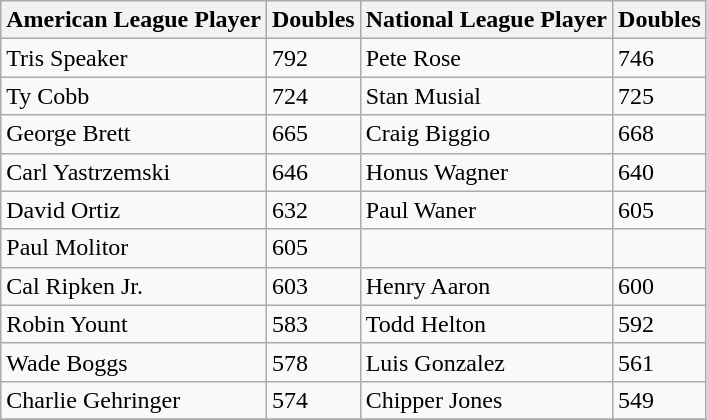<table class="wikitable sortable">
<tr>
<th>American League Player</th>
<th>Doubles</th>
<th>National League Player</th>
<th>Doubles</th>
</tr>
<tr>
<td>Tris Speaker</td>
<td>792</td>
<td>Pete Rose</td>
<td>746</td>
</tr>
<tr>
<td>Ty Cobb</td>
<td>724</td>
<td>Stan Musial</td>
<td>725</td>
</tr>
<tr>
<td>George Brett</td>
<td>665</td>
<td>Craig Biggio</td>
<td>668</td>
</tr>
<tr>
<td>Carl Yastrzemski</td>
<td>646</td>
<td>Honus Wagner</td>
<td>640</td>
</tr>
<tr>
<td>David Ortiz</td>
<td>632</td>
<td>Paul Waner</td>
<td>605</td>
</tr>
<tr>
<td>Paul Molitor</td>
<td>605</td>
<td></td>
</tr>
<tr>
<td>Cal Ripken Jr.</td>
<td>603</td>
<td>Henry Aaron</td>
<td>600</td>
</tr>
<tr Miguel Cabrera 599>
<td>Robin Yount</td>
<td>583</td>
<td>Todd Helton</td>
<td>592</td>
</tr>
<tr>
<td>Wade Boggs</td>
<td>578</td>
<td>Luis Gonzalez</td>
<td>561</td>
</tr>
<tr>
<td>Charlie Gehringer</td>
<td>574</td>
<td>Chipper Jones</td>
<td>549</td>
</tr>
<tr>
</tr>
</table>
